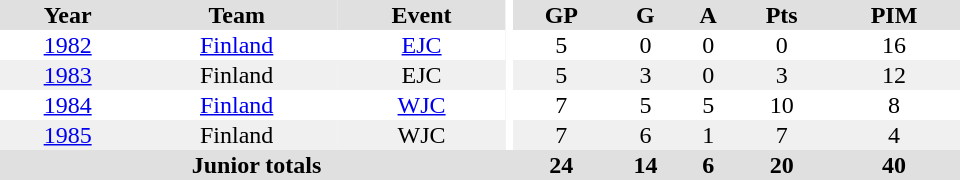<table border="0" cellpadding="1" cellspacing="0" ID="Table3" style="text-align:center; width:40em">
<tr bgcolor="#e0e0e0">
<th>Year</th>
<th>Team</th>
<th>Event</th>
<th rowspan="102" bgcolor="#ffffff"></th>
<th>GP</th>
<th>G</th>
<th>A</th>
<th>Pts</th>
<th>PIM</th>
</tr>
<tr>
<td><a href='#'>1982</a></td>
<td><a href='#'>Finland</a></td>
<td><a href='#'>EJC</a></td>
<td>5</td>
<td>0</td>
<td>0</td>
<td>0</td>
<td>16</td>
</tr>
<tr bgcolor="#f0f0f0">
<td><a href='#'>1983</a></td>
<td>Finland</td>
<td>EJC</td>
<td>5</td>
<td>3</td>
<td>0</td>
<td>3</td>
<td>12</td>
</tr>
<tr>
<td><a href='#'>1984</a></td>
<td><a href='#'>Finland</a></td>
<td><a href='#'>WJC</a></td>
<td>7</td>
<td>5</td>
<td>5</td>
<td>10</td>
<td>8</td>
</tr>
<tr bgcolor="#f0f0f0">
<td><a href='#'>1985</a></td>
<td>Finland</td>
<td>WJC</td>
<td>7</td>
<td>6</td>
<td>1</td>
<td>7</td>
<td>4</td>
</tr>
<tr bgcolor="#e0e0e0">
<th colspan="4">Junior totals</th>
<th>24</th>
<th>14</th>
<th>6</th>
<th>20</th>
<th>40</th>
</tr>
</table>
